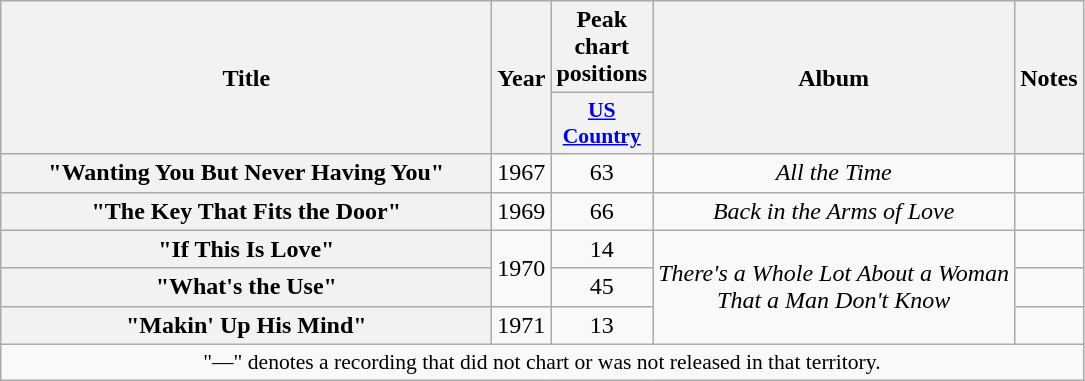<table class="wikitable plainrowheaders" style="text-align:center;" border="1">
<tr>
<th scope="col" rowspan="2" style="width:20em;">Title</th>
<th scope="col" rowspan="2">Year</th>
<th scope="col" colspan="1">Peak<br>chart<br>positions</th>
<th scope="col" rowspan="2">Album</th>
<th scope="col" rowspan="2">Notes</th>
</tr>
<tr>
<th scope="col" style="width:3em;font-size:90%;"><a href='#'>US<br>Country</a><br></th>
</tr>
<tr>
<th scope="row">"Wanting You But Never Having You"</th>
<td>1967</td>
<td>63</td>
<td><em>All the Time</em></td>
<td></td>
</tr>
<tr>
<th scope="row">"The Key That Fits the Door"</th>
<td>1969</td>
<td>66</td>
<td><em>Back in the Arms of Love</em></td>
<td></td>
</tr>
<tr>
<th scope="row">"If This Is Love"</th>
<td rowspan="2">1970</td>
<td>14</td>
<td rowspan="3"><em>There's a Whole Lot About a Woman<br>That a Man Don't Know</em></td>
<td></td>
</tr>
<tr>
<th scope="row">"What's the Use"</th>
<td>45</td>
<td></td>
</tr>
<tr>
<th scope="row">"Makin' Up His Mind"</th>
<td>1971</td>
<td>13</td>
<td></td>
</tr>
<tr>
<td colspan="5" style="font-size:90%">"—" denotes a recording that did not chart or was not released in that territory.</td>
</tr>
</table>
